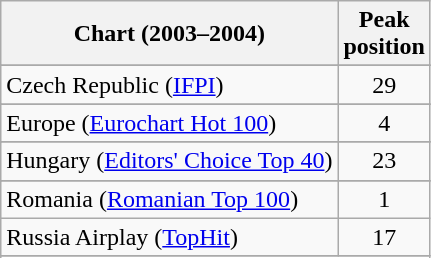<table class="wikitable sortable">
<tr>
<th>Chart (2003–2004)</th>
<th>Peak<br>position</th>
</tr>
<tr>
</tr>
<tr>
</tr>
<tr>
</tr>
<tr>
</tr>
<tr>
<td>Czech Republic (<a href='#'>IFPI</a>)</td>
<td align="center">29</td>
</tr>
<tr>
</tr>
<tr>
<td>Europe (<a href='#'>Eurochart Hot 100</a>)</td>
<td align="center">4</td>
</tr>
<tr>
</tr>
<tr>
</tr>
<tr>
</tr>
<tr>
</tr>
<tr>
<td>Hungary (<a href='#'>Editors' Choice Top 40</a>)</td>
<td align="center">23</td>
</tr>
<tr>
</tr>
<tr>
</tr>
<tr>
</tr>
<tr>
<td>Romania (<a href='#'>Romanian Top 100</a>)</td>
<td align="center">1</td>
</tr>
<tr>
<td>Russia Airplay (<a href='#'>TopHit</a>)</td>
<td align="center">17</td>
</tr>
<tr>
</tr>
<tr>
</tr>
<tr>
</tr>
</table>
